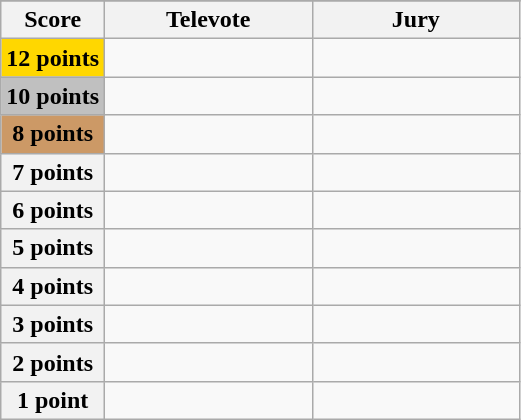<table class="wikitable">
<tr>
</tr>
<tr>
<th scope="col" width="20%">Score</th>
<th scope="col" width="40%">Televote</th>
<th scope="col" width="40%">Jury</th>
</tr>
<tr>
<th scope="row" style="background:gold">12 points</th>
<td></td>
<td></td>
</tr>
<tr>
<th scope="row" style="background:silver">10 points</th>
<td></td>
<td></td>
</tr>
<tr>
<th scope="row" style="background:#CC9966">8 points</th>
<td></td>
<td></td>
</tr>
<tr>
<th scope="row">7 points</th>
<td></td>
<td></td>
</tr>
<tr>
<th scope="row">6 points</th>
<td></td>
<td></td>
</tr>
<tr>
<th scope="row">5 points</th>
<td></td>
<td></td>
</tr>
<tr>
<th scope="row">4 points</th>
<td></td>
<td></td>
</tr>
<tr>
<th scope="row">3 points</th>
<td></td>
<td></td>
</tr>
<tr>
<th scope="row">2 points</th>
<td></td>
<td></td>
</tr>
<tr>
<th scope="row">1 point</th>
<td></td>
<td></td>
</tr>
</table>
